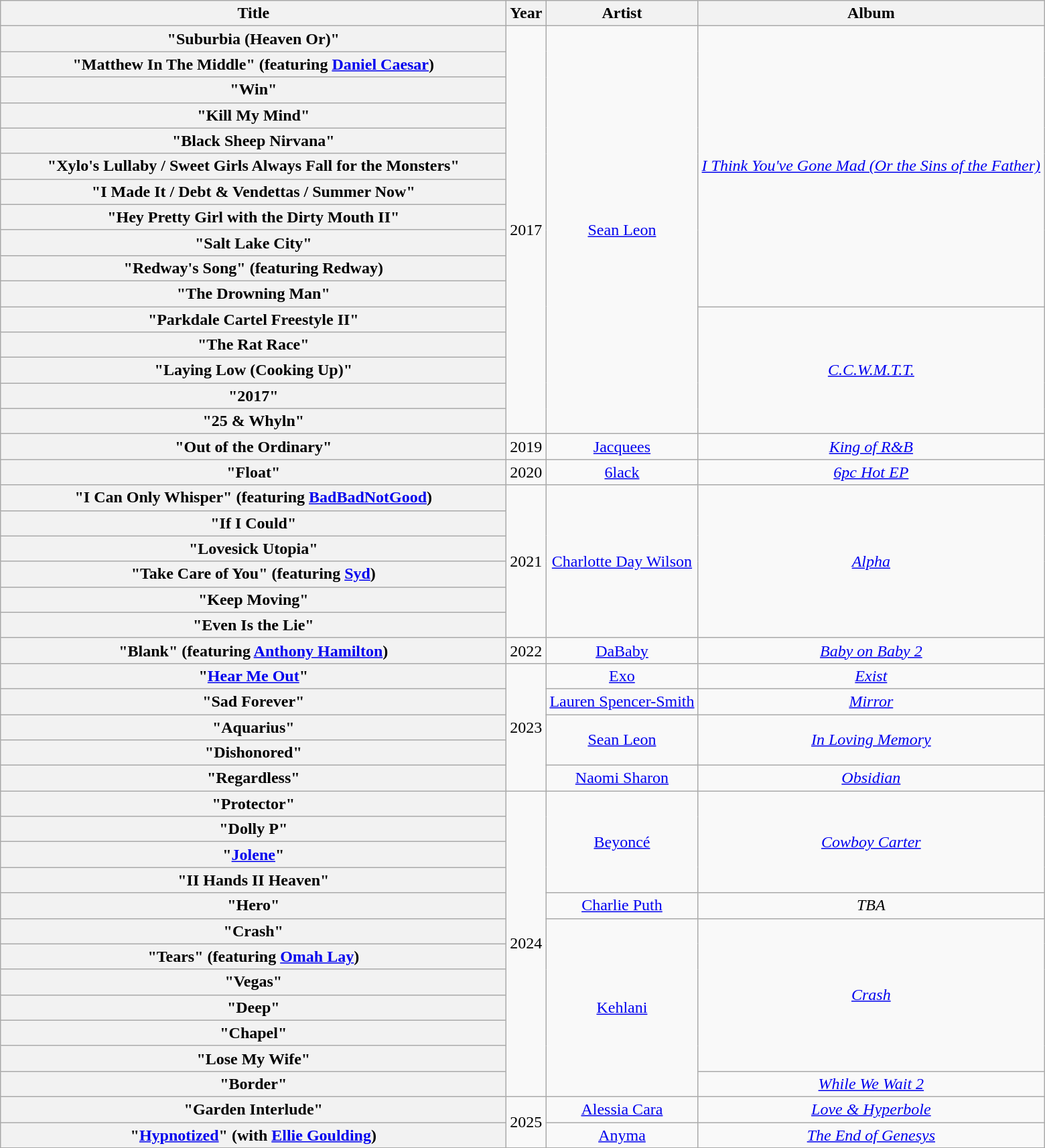<table class="wikitable plainrowheaders" style="text-align:center;">
<tr>
<th scope="col" style="width:31em;">Title</th>
<th scope="col">Year</th>
<th scope="col">Artist</th>
<th scope="col">Album</th>
</tr>
<tr>
<th scope="row">"Suburbia (Heaven Or)"</th>
<td rowspan="16">2017</td>
<td rowspan="16"><a href='#'>Sean Leon</a></td>
<td rowspan="11"><em><a href='#'>I Think You've Gone Mad (Or the Sins of the Father)</a></em></td>
</tr>
<tr>
<th scope="row">"Matthew In The Middle" (featuring <a href='#'>Daniel Caesar</a>)</th>
</tr>
<tr>
<th scope="row">"Win"</th>
</tr>
<tr>
<th scope="row">"Kill My Mind"</th>
</tr>
<tr>
<th scope="row">"Black Sheep Nirvana"</th>
</tr>
<tr>
<th scope="row">"Xylo's Lullaby / Sweet Girls Always Fall for the Monsters"</th>
</tr>
<tr>
<th scope="row">"I Made It / Debt & Vendettas / Summer Now"</th>
</tr>
<tr>
<th scope="row">"Hey Pretty Girl with the Dirty Mouth II"</th>
</tr>
<tr>
<th scope="row">"Salt Lake City"</th>
</tr>
<tr>
<th scope="row">"Redway's Song" (featuring Redway)</th>
</tr>
<tr>
<th scope="row">"The Drowning Man"</th>
</tr>
<tr>
<th scope="row">"Parkdale Cartel Freestyle II"</th>
<td rowspan="5"><em><a href='#'>C.C.W.M.T.T.</a></em></td>
</tr>
<tr>
<th scope="row">"The Rat Race"</th>
</tr>
<tr>
<th scope="row">"Laying Low (Cooking Up)"</th>
</tr>
<tr>
<th scope="row">"2017"</th>
</tr>
<tr>
<th scope="row">"25 & Whyln"</th>
</tr>
<tr>
<th scope="row">"Out of the Ordinary"</th>
<td>2019</td>
<td><a href='#'>Jacquees</a></td>
<td><em><a href='#'>King of R&B</a></em></td>
</tr>
<tr>
<th scope="row">"Float"</th>
<td>2020</td>
<td><a href='#'>6lack</a></td>
<td><em><a href='#'>6pc Hot EP</a></em></td>
</tr>
<tr>
<th scope="row">"I Can Only Whisper" (featuring <a href='#'>BadBadNotGood</a>)</th>
<td rowspan="6">2021</td>
<td rowspan="6"><a href='#'>Charlotte Day Wilson</a></td>
<td rowspan="6"><em><a href='#'>Alpha</a></em></td>
</tr>
<tr>
<th scope="row">"If I Could"</th>
</tr>
<tr>
<th scope="row">"Lovesick Utopia"</th>
</tr>
<tr>
<th scope="row">"Take Care of You" (featuring <a href='#'>Syd</a>)</th>
</tr>
<tr>
<th scope="row">"Keep Moving"</th>
</tr>
<tr>
<th scope="row">"Even Is the Lie"</th>
</tr>
<tr>
<th scope="row">"Blank" (featuring <a href='#'>Anthony Hamilton</a>)</th>
<td>2022</td>
<td><a href='#'>DaBaby</a></td>
<td><em><a href='#'>Baby on Baby 2</a></em></td>
</tr>
<tr>
<th scope="row">"<a href='#'>Hear Me Out</a>"</th>
<td rowspan="5">2023</td>
<td><a href='#'>Exo</a></td>
<td><em><a href='#'>Exist</a></em></td>
</tr>
<tr>
<th scope="row">"Sad Forever"</th>
<td><a href='#'>Lauren Spencer-Smith</a></td>
<td><em><a href='#'>Mirror</a></em></td>
</tr>
<tr>
<th scope="row">"Aquarius"</th>
<td rowspan="2"><a href='#'>Sean Leon</a></td>
<td rowspan="2"><em><a href='#'>In Loving Memory</a></em></td>
</tr>
<tr>
<th scope="row">"Dishonored"</th>
</tr>
<tr>
<th scope="row">"Regardless"</th>
<td><a href='#'>Naomi Sharon</a></td>
<td><em><a href='#'>Obsidian</a></em></td>
</tr>
<tr>
<th scope="row">"Protector"</th>
<td rowspan="12">2024</td>
<td rowspan="4"><a href='#'>Beyoncé</a></td>
<td rowspan="4"><em><a href='#'>Cowboy Carter</a></em></td>
</tr>
<tr>
<th scope="row">"Dolly P"</th>
</tr>
<tr>
<th scope="row">"<a href='#'>Jolene</a>"</th>
</tr>
<tr>
<th scope="row">"II Hands II Heaven"</th>
</tr>
<tr>
<th scope="row">"Hero"</th>
<td><a href='#'>Charlie Puth</a></td>
<td><em>TBA</em></td>
</tr>
<tr>
<th scope="row">"Crash"</th>
<td rowspan="7"><a href='#'>Kehlani</a></td>
<td rowspan="6"><em><a href='#'>Crash</a></em></td>
</tr>
<tr>
<th scope="row">"Tears" (featuring <a href='#'>Omah Lay</a>)</th>
</tr>
<tr>
<th scope="row">"Vegas"</th>
</tr>
<tr>
<th scope="row">"Deep"</th>
</tr>
<tr>
<th scope="row">"Chapel"</th>
</tr>
<tr>
<th scope="row">"Lose My Wife"</th>
</tr>
<tr>
<th scope="row">"Border"</th>
<td><em><a href='#'>While We Wait 2</a></em></td>
</tr>
<tr>
<th scope="row">"Garden Interlude"</th>
<td rowspan="2">2025</td>
<td><a href='#'>Alessia Cara</a></td>
<td><em><a href='#'>Love & Hyperbole</a></em></td>
</tr>
<tr>
<th scope="row">"<a href='#'>Hypnotized</a>" (with <a href='#'>Ellie Goulding</a>)</th>
<td><a href='#'>Anyma</a></td>
<td><em><a href='#'>The End of Genesys</a></em></td>
</tr>
<tr>
</tr>
</table>
